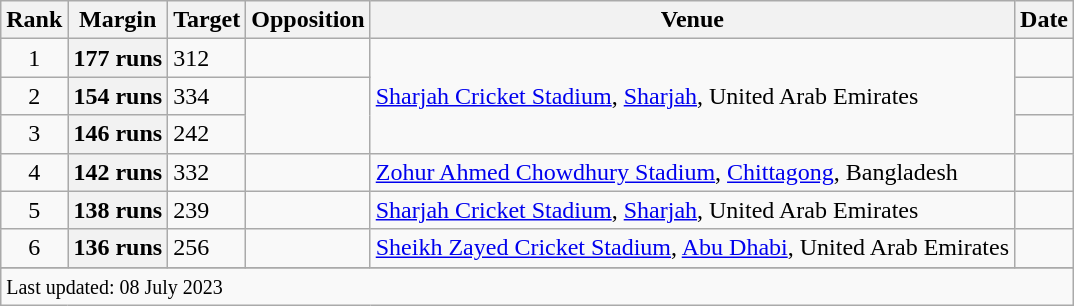<table class="wikitable plainrowheaders sortable">
<tr>
<th scope=col>Rank</th>
<th scope=col>Margin</th>
<th scope=col>Target</th>
<th scope=col>Opposition</th>
<th scope=col>Venue</th>
<th scope=col>Date</th>
</tr>
<tr>
<td align=center>1</td>
<th scope=row style=text-align:center;>177 runs</th>
<td>312</td>
<td></td>
<td rowspan="3"><a href='#'>Sharjah Cricket Stadium</a>, <a href='#'>Sharjah</a>, United Arab Emirates</td>
<td></td>
</tr>
<tr>
<td align=center>2</td>
<th scope=row style=text-align:center;>154 runs</th>
<td>334</td>
<td rowspan=2></td>
<td></td>
</tr>
<tr>
<td align=center>3</td>
<th scope=row style=text-align:center;>146 runs</th>
<td>242</td>
<td></td>
</tr>
<tr>
<td align="center">4</td>
<th scope="row" style="text-align:center;">142 runs</th>
<td>332</td>
<td></td>
<td><a href='#'>Zohur Ahmed Chowdhury Stadium</a>, <a href='#'>Chittagong</a>, Bangladesh</td>
<td></td>
</tr>
<tr>
<td align="center">5</td>
<th scope="row" style="text-align:center;">138 runs</th>
<td>239</td>
<td></td>
<td><a href='#'>Sharjah Cricket Stadium</a>, <a href='#'>Sharjah</a>, United Arab Emirates</td>
<td></td>
</tr>
<tr>
<td align="center">6</td>
<th scope="row" style="text-align:center;">136 runs</th>
<td>256</td>
<td></td>
<td><a href='#'>Sheikh Zayed Cricket Stadium</a>, <a href='#'>Abu Dhabi</a>, United Arab Emirates</td>
<td></td>
</tr>
<tr>
</tr>
<tr class=sortbottom>
<td colspan=6><small>Last updated: 08 July 2023</small></td>
</tr>
</table>
